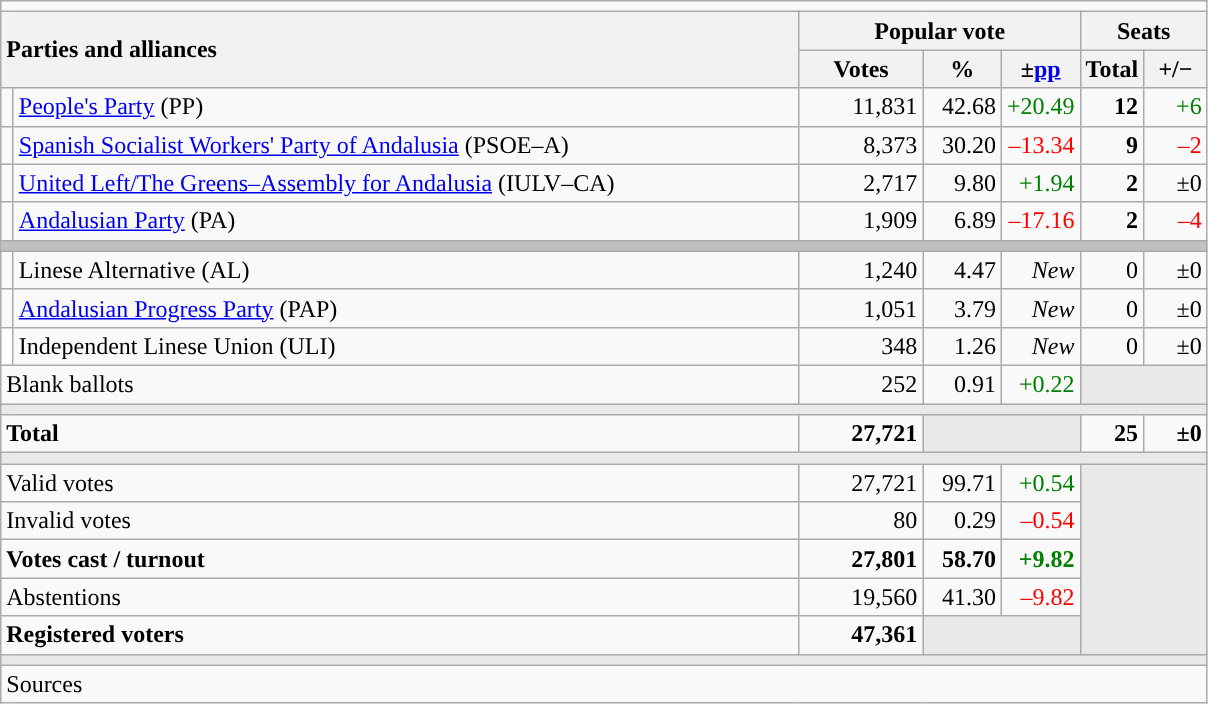<table class="wikitable" style="text-align:right;">
<tr>
<td colspan="7"></td>
</tr>
<tr>
<th style="text-align:left;" rowspan="2" colspan="2" width="525">Parties and alliances</th>
<th colspan="3">Popular vote</th>
<th colspan="2">Seats</th>
</tr>
<tr>
<th width="75">Votes</th>
<th width="45">%</th>
<th width="45">±<a href='#'>pp</a></th>
<th width="35">Total</th>
<th width="35">+/−</th>
</tr>
<tr>
<td width="1" style="color:inherit;background:"></td>
<td align="left"><a href='#'>People's Party</a> (PP)</td>
<td>11,831</td>
<td>42.68</td>
<td style="color:green;">+20.49</td>
<td><strong>12</strong></td>
<td style="color:green;">+6</td>
</tr>
<tr>
<td style="color:inherit;background:"></td>
<td align="left"><a href='#'>Spanish Socialist Workers' Party of Andalusia</a> (PSOE–A)</td>
<td>8,373</td>
<td>30.20</td>
<td style="color:red;">–13.34</td>
<td><strong>9</strong></td>
<td style="color:red;">–2</td>
</tr>
<tr>
<td style="color:inherit;background:"></td>
<td align="left"><a href='#'>United Left/The Greens–Assembly for Andalusia</a> (IULV–CA)</td>
<td>2,717</td>
<td>9.80</td>
<td style="color:green;">+1.94</td>
<td><strong>2</strong></td>
<td>±0</td>
</tr>
<tr>
<td style="color:inherit;background:"></td>
<td align="left"><a href='#'>Andalusian Party</a> (PA)</td>
<td>1,909</td>
<td>6.89</td>
<td style="color:red;">–17.16</td>
<td><strong>2</strong></td>
<td style="color:red;">–4</td>
</tr>
<tr>
<td colspan="7" bgcolor="#C0C0C0"></td>
</tr>
<tr>
<td style="color:inherit;background:"></td>
<td align="left">Linese Alternative (AL)</td>
<td>1,240</td>
<td>4.47</td>
<td><em>New</em></td>
<td>0</td>
<td>±0</td>
</tr>
<tr>
<td style="color:inherit;background:"></td>
<td align="left"><a href='#'>Andalusian Progress Party</a> (PAP)</td>
<td>1,051</td>
<td>3.79</td>
<td><em>New</em></td>
<td>0</td>
<td>±0</td>
</tr>
<tr>
<td bgcolor="white"></td>
<td align="left">Independent Linese Union (ULI)</td>
<td>348</td>
<td>1.26</td>
<td><em>New</em></td>
<td>0</td>
<td>±0</td>
</tr>
<tr>
<td align="left" colspan="2">Blank ballots</td>
<td>252</td>
<td>0.91</td>
<td style="color:green;">+0.22</td>
<td bgcolor="#E9E9E9" colspan="2"></td>
</tr>
<tr>
<td colspan="7" bgcolor="#E9E9E9"></td>
</tr>
<tr style="font-weight:bold;">
<td align="left" colspan="2">Total</td>
<td>27,721</td>
<td bgcolor="#E9E9E9" colspan="2"></td>
<td>25</td>
<td>±0</td>
</tr>
<tr>
<td colspan="7" bgcolor="#E9E9E9"></td>
</tr>
<tr>
<td align="left" colspan="2">Valid votes</td>
<td>27,721</td>
<td>99.71</td>
<td style="color:green;">+0.54</td>
<td bgcolor="#E9E9E9" colspan="2" rowspan="5"></td>
</tr>
<tr>
<td align="left" colspan="2">Invalid votes</td>
<td>80</td>
<td>0.29</td>
<td style="color:red;">–0.54</td>
</tr>
<tr style="font-weight:bold;">
<td align="left" colspan="2">Votes cast / turnout</td>
<td>27,801</td>
<td>58.70</td>
<td style="color:green;">+9.82</td>
</tr>
<tr>
<td align="left" colspan="2">Abstentions</td>
<td>19,560</td>
<td>41.30</td>
<td style="color:red;">–9.82</td>
</tr>
<tr style="font-weight:bold;">
<td align="left" colspan="2">Registered voters</td>
<td>47,361</td>
<td bgcolor="#E9E9E9" colspan="2"></td>
</tr>
<tr>
<td colspan="7" bgcolor="#E9E9E9"></td>
</tr>
<tr>
<td align="left" colspan="7">Sources</td>
</tr>
</table>
